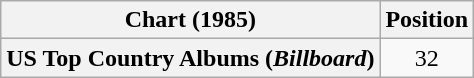<table class="wikitable plainrowheaders" style="text-align:center">
<tr>
<th scope="col">Chart (1985)</th>
<th scope="col">Position</th>
</tr>
<tr>
<th scope="row">US Top Country Albums (<em>Billboard</em>)</th>
<td>32</td>
</tr>
</table>
